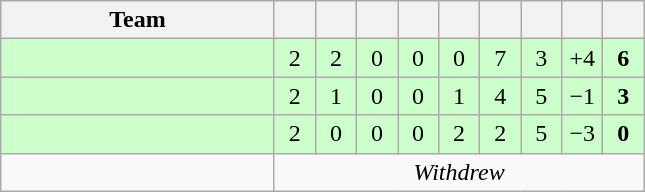<table class="wikitable" style="text-align: center;">
<tr>
<th width="175">Team</th>
<th width="20"></th>
<th width="20"></th>
<th width="20"></th>
<th width="20"></th>
<th width="20"></th>
<th width="20"></th>
<th width="20"></th>
<th width="20"></th>
<th width="20"></th>
</tr>
<tr bgcolor=#ccffcc>
<td align=left></td>
<td>2</td>
<td>2</td>
<td>0</td>
<td>0</td>
<td>0</td>
<td>7</td>
<td>3</td>
<td>+4</td>
<td><strong>6</strong></td>
</tr>
<tr bgcolor=#ccffcc>
<td align=left></td>
<td>2</td>
<td>1</td>
<td>0</td>
<td>0</td>
<td>1</td>
<td>4</td>
<td>5</td>
<td>−1</td>
<td><strong>3</strong></td>
</tr>
<tr bgcolor=#ccffcc>
<td align=left></td>
<td>2</td>
<td>0</td>
<td>0</td>
<td>0</td>
<td>2</td>
<td>2</td>
<td>5</td>
<td>−3</td>
<td><strong>0</strong></td>
</tr>
<tr>
<td align=left></td>
<td colspan=9><em>Withdrew</em></td>
</tr>
</table>
